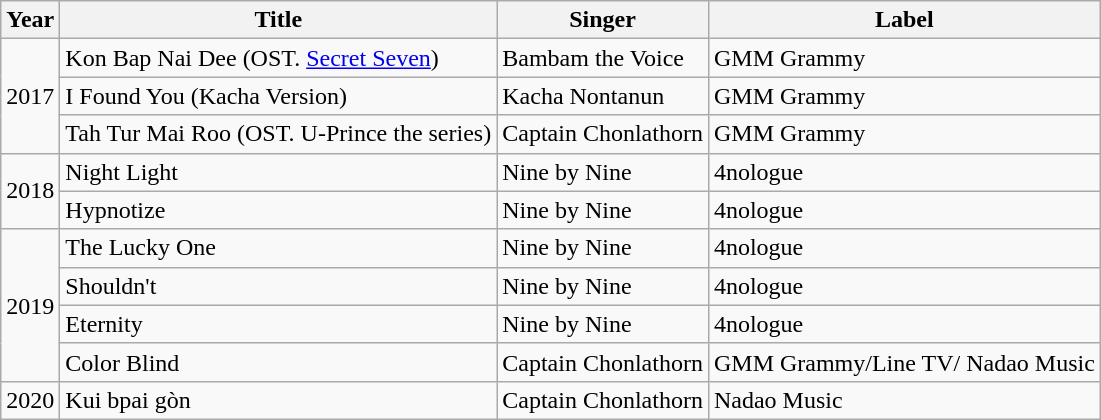<table class="wikitable">
<tr>
<th>Year</th>
<th>Title</th>
<th>Singer</th>
<th>Label</th>
</tr>
<tr>
<td rowspan="3">2017</td>
<td>Kon Bap Nai Dee (OST. <a href='#'>Secret Seven</a>)</td>
<td>Bambam the Voice</td>
<td>GMM Grammy</td>
</tr>
<tr>
<td>I Found You (Kacha Version)</td>
<td>Kacha Nontanun</td>
<td>GMM Grammy</td>
</tr>
<tr>
<td>Tah Tur Mai Roo (OST. U-Prince the series)</td>
<td>Captain Chonlathorn</td>
<td>GMM Grammy</td>
</tr>
<tr>
<td rowspan="2">2018</td>
<td>Night Light</td>
<td>Nine by Nine</td>
<td>4nologue</td>
</tr>
<tr>
<td>Hypnotize</td>
<td>Nine by Nine</td>
<td>4nologue</td>
</tr>
<tr>
<td rowspan="4">2019</td>
<td>The Lucky One</td>
<td>Nine by Nine</td>
<td>4nologue</td>
</tr>
<tr>
<td>Shouldn't</td>
<td>Nine by Nine</td>
<td>4nologue</td>
</tr>
<tr>
<td>Eternity</td>
<td>Nine by Nine</td>
<td>4nologue</td>
</tr>
<tr>
<td>Color Blind</td>
<td>Captain Chonlathorn</td>
<td>GMM Grammy/Line TV/ Nadao Music</td>
</tr>
<tr>
<td>2020</td>
<td>Kui bpai gòn</td>
<td>Captain Chonlathorn</td>
<td>Nadao Music</td>
</tr>
</table>
